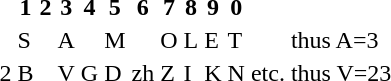<table>
<tr>
<th></th>
<th>1</th>
<th>2</th>
<th>3</th>
<th>4</th>
<th>5</th>
<th>6</th>
<th>7</th>
<th>8</th>
<th>9</th>
<th>0</th>
<th></th>
<th></th>
</tr>
<tr>
<td></td>
<td>S</td>
<td></td>
<td>A</td>
<td></td>
<td>M</td>
<td></td>
<td>O</td>
<td>L</td>
<td>E</td>
<td>T</td>
<td></td>
<td>thus A=3</td>
</tr>
<tr>
<td>2</td>
<td>B</td>
<td></td>
<td>V</td>
<td>G</td>
<td>D</td>
<td>zh</td>
<td>Z</td>
<td>I</td>
<td>K</td>
<td>N</td>
<td>etc.</td>
<td>thus V=23</td>
</tr>
</table>
